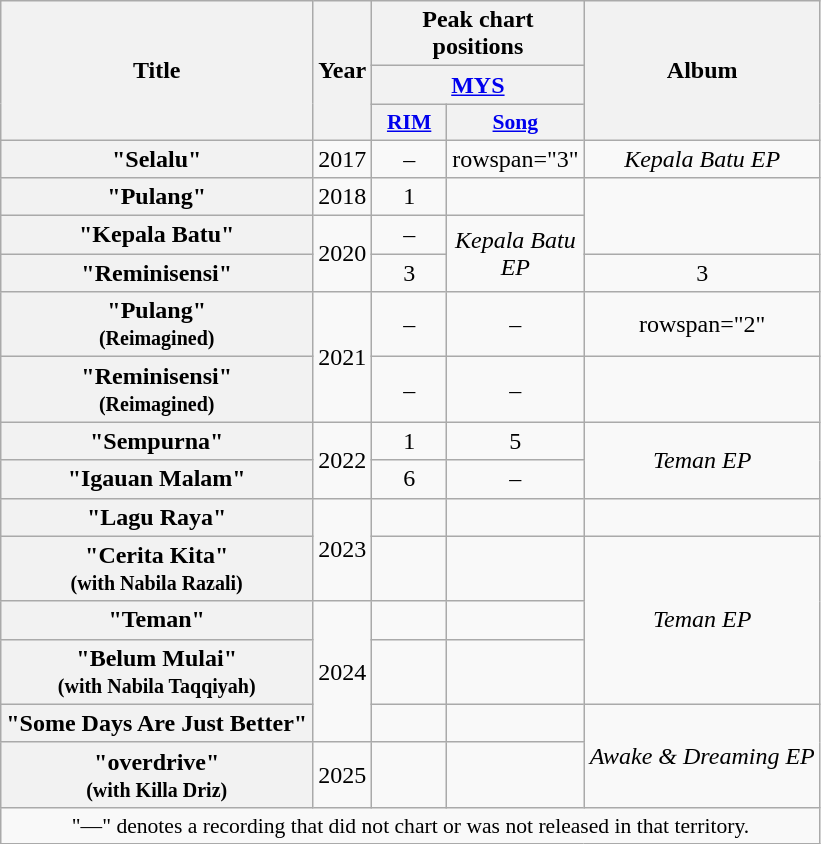<table class="wikitable plainrowheaders" style="text-align:center;">
<tr>
<th rowspan="3">Title</th>
<th rowspan="3">Year</th>
<th colspan="2">Peak chart positions</th>
<th rowspan="3">Album</th>
</tr>
<tr>
<th colspan="2"><a href='#'>MYS</a></th>
</tr>
<tr>
<th scope="col" style="width:3em;font-size:90%;"><a href='#'>RIM</a><br></th>
<th scope="col" style="width:3em;font-size:90%;"><a href='#'>Song</a><br></th>
</tr>
<tr>
<th scope="row">"Selalu"</th>
<td>2017</td>
<td>–</td>
<td>rowspan="3" </td>
<td><em>Kepala Batu EP</em></td>
</tr>
<tr>
<th scope="row">"Pulang"</th>
<td>2018</td>
<td>1</td>
<td></td>
</tr>
<tr>
<th scope="row">"Kepala Batu"</th>
<td rowspan="2">2020</td>
<td>–</td>
<td rowspan="2"><em>Kepala Batu EP</em></td>
</tr>
<tr>
<th scope="row">"Reminisensi"</th>
<td>3</td>
<td>3</td>
</tr>
<tr>
<th scope="row">"Pulang"<br><small>(Reimagined)</small></th>
<td rowspan="2">2021</td>
<td>–</td>
<td>–</td>
<td>rowspan="2" </td>
</tr>
<tr>
<th scope="row">"Reminisensi"<br><small>(Reimagined)</small></th>
<td>–</td>
<td>–</td>
</tr>
<tr>
<th scope="row">"Sempurna"</th>
<td rowspan="2">2022</td>
<td>1</td>
<td>5</td>
<td rowspan="2"><em>Teman EP</em></td>
</tr>
<tr>
<th scope="row">"Igauan Malam"</th>
<td>6</td>
<td>–</td>
</tr>
<tr>
<th scope="row">"Lagu Raya"</th>
<td rowspan="2">2023</td>
<td></td>
<td></td>
<td></td>
</tr>
<tr>
<th scope="row">"Cerita Kita" <br><small>(with Nabila Razali)</small></th>
<td></td>
<td></td>
<td rowspan="3"><em>Teman EP</em></td>
</tr>
<tr>
<th scope="row">"Teman"</th>
<td rowspan="3">2024</td>
<td></td>
<td></td>
</tr>
<tr>
<th scope="row">"Belum Mulai" <br><small>(with Nabila Taqqiyah)</small></th>
<td></td>
<td></td>
</tr>
<tr>
<th scope="row">"Some Days Are Just Better"</th>
<td></td>
<td></td>
<td rowspan="2"><em>Awake & Dreaming EP</em></td>
</tr>
<tr>
<th scope="row">"overdrive" <br><small>(with Killa Driz)</small></th>
<td>2025</td>
<td></td>
<td></td>
</tr>
<tr>
<td colspan="5" style="font-size:90%">"—" denotes a recording that did not chart or was not released in that territory.</td>
</tr>
</table>
